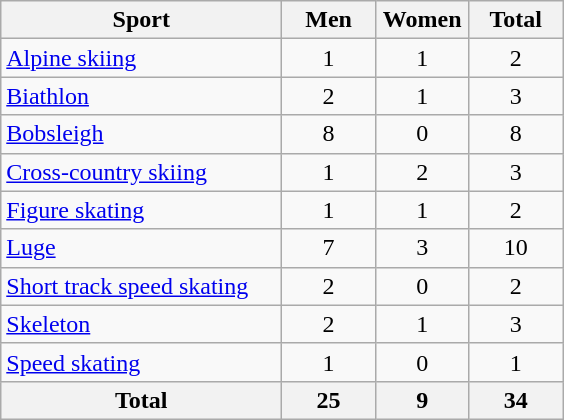<table class="wikitable sortable" style="text-align:center;">
<tr>
<th width=180>Sport</th>
<th width=55>Men</th>
<th width=55>Women</th>
<th width=55>Total</th>
</tr>
<tr>
<td align=left><a href='#'>Alpine skiing</a></td>
<td>1</td>
<td>1</td>
<td>2</td>
</tr>
<tr>
<td align=left><a href='#'>Biathlon</a></td>
<td>2</td>
<td>1</td>
<td>3</td>
</tr>
<tr>
<td align=left><a href='#'>Bobsleigh</a></td>
<td>8</td>
<td>0</td>
<td>8</td>
</tr>
<tr>
<td align=left><a href='#'>Cross-country skiing</a></td>
<td>1</td>
<td>2</td>
<td>3</td>
</tr>
<tr>
<td align=left><a href='#'>Figure skating</a></td>
<td>1</td>
<td>1</td>
<td>2</td>
</tr>
<tr>
<td align=left><a href='#'>Luge</a></td>
<td>7</td>
<td>3</td>
<td>10</td>
</tr>
<tr>
<td align=left><a href='#'>Short track speed skating</a></td>
<td>2</td>
<td>0</td>
<td>2</td>
</tr>
<tr>
<td align=left><a href='#'>Skeleton</a></td>
<td>2</td>
<td>1</td>
<td>3</td>
</tr>
<tr>
<td align=left><a href='#'>Speed skating</a></td>
<td>1</td>
<td>0</td>
<td>1</td>
</tr>
<tr>
<th>Total</th>
<th>25</th>
<th>9</th>
<th>34</th>
</tr>
</table>
